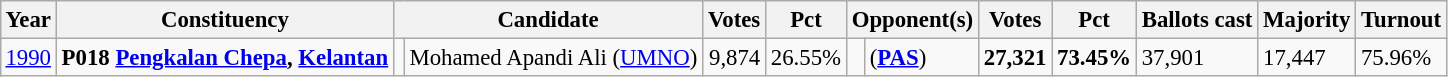<table class="wikitable" style="margin:0.5em ; font-size:95%">
<tr>
<th>Year</th>
<th>Constituency</th>
<th colspan=2>Candidate</th>
<th>Votes</th>
<th>Pct</th>
<th colspan=2>Opponent(s)</th>
<th>Votes</th>
<th>Pct</th>
<th>Ballots cast</th>
<th>Majority</th>
<th>Turnout</th>
</tr>
<tr>
<td><a href='#'>1990</a></td>
<td><strong>P018 <a href='#'>Pengkalan Chepa</a>, <a href='#'>Kelantan</a></strong></td>
<td></td>
<td>Mohamed Apandi Ali (<a href='#'>UMNO</a>)</td>
<td align="right">9,874</td>
<td>26.55%</td>
<td></td>
<td> (<a href='#'><strong>PAS</strong></a>)</td>
<td align="right"><strong>27,321</strong></td>
<td><strong>73.45%</strong></td>
<td>37,901</td>
<td>17,447</td>
<td>75.96%</td>
</tr>
</table>
